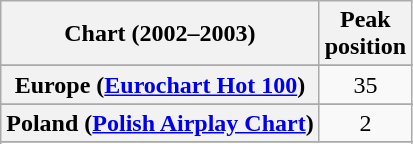<table class="wikitable sortable plainrowheaders" style="text-align:center">
<tr>
<th>Chart (2002–2003)</th>
<th>Peak<br>position</th>
</tr>
<tr>
</tr>
<tr>
</tr>
<tr>
</tr>
<tr>
<th scope="row">Europe (<a href='#'>Eurochart Hot 100</a>)</th>
<td>35</td>
</tr>
<tr>
</tr>
<tr>
</tr>
<tr>
</tr>
<tr>
</tr>
<tr>
</tr>
<tr>
</tr>
<tr>
<th scope="row">Poland (<a href='#'>Polish Airplay Chart</a>)</th>
<td>2</td>
</tr>
<tr>
</tr>
<tr>
</tr>
<tr>
</tr>
<tr>
</tr>
</table>
